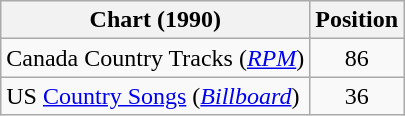<table class="wikitable sortable">
<tr>
<th scope="col">Chart (1990)</th>
<th scope="col">Position</th>
</tr>
<tr>
<td>Canada Country Tracks (<em><a href='#'>RPM</a></em>)</td>
<td align="center">86</td>
</tr>
<tr>
<td>US <a href='#'>Country Songs</a> (<em><a href='#'>Billboard</a></em>)</td>
<td align="center">36</td>
</tr>
</table>
